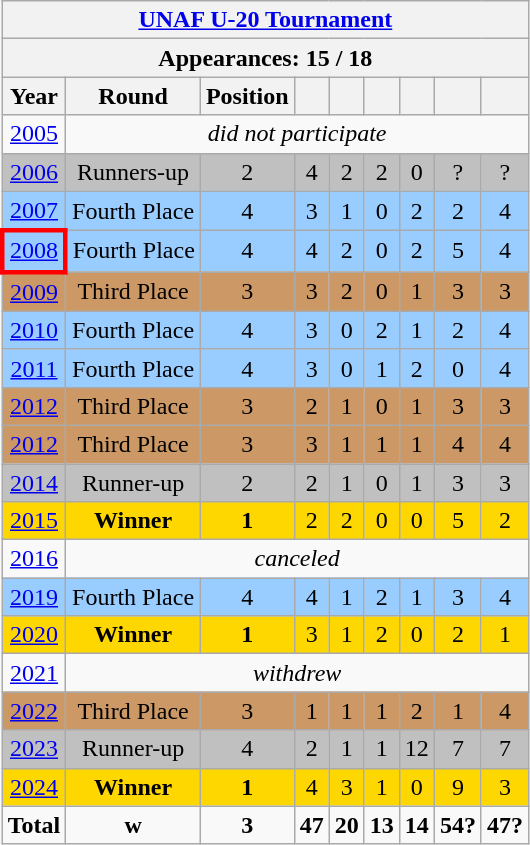<table class="wikitable" style="text-align: center;">
<tr>
<th colspan="9"><a href='#'>UNAF U-20 Tournament</a></th>
</tr>
<tr>
<th colspan="9">Appearances: 15 / 18</th>
</tr>
<tr>
<th>Year</th>
<th>Round</th>
<th>Position</th>
<th></th>
<th></th>
<th></th>
<th></th>
<th></th>
<th></th>
</tr>
<tr>
<td> <a href='#'>2005</a></td>
<td colspan="8" rowspan="1"><em>did not participate</em></td>
</tr>
<tr bgcolor="silver">
<td> <a href='#'>2006</a></td>
<td>Runners-up</td>
<td>2</td>
<td>4</td>
<td>2</td>
<td>2</td>
<td>0</td>
<td>?</td>
<td>?</td>
</tr>
<tr style="background:#9acdff;">
<td> <a href='#'>2007</a></td>
<td>Fourth Place</td>
<td>4</td>
<td>3</td>
<td>1</td>
<td>0</td>
<td>2</td>
<td>2</td>
<td>4</td>
</tr>
<tr style="background:#9acdff;">
<td style="border: 3px solid red"> <a href='#'>2008</a></td>
<td>Fourth Place</td>
<td>4</td>
<td>4</td>
<td>2</td>
<td>0</td>
<td>2</td>
<td>5</td>
<td>4</td>
</tr>
<tr style="background:#c96;">
<td> <a href='#'>2009</a></td>
<td>Third Place</td>
<td>3</td>
<td>3</td>
<td>2</td>
<td>0</td>
<td>1</td>
<td>3</td>
<td>3</td>
</tr>
<tr style="background:#9acdff;">
<td> <a href='#'>2010</a></td>
<td>Fourth Place</td>
<td>4</td>
<td>3</td>
<td>0</td>
<td>2</td>
<td>1</td>
<td>2</td>
<td>4</td>
</tr>
<tr style="background:#9acdff;">
<td> <a href='#'>2011</a></td>
<td>Fourth Place</td>
<td>4</td>
<td>3</td>
<td>0</td>
<td>1</td>
<td>2</td>
<td>0</td>
<td>4</td>
</tr>
<tr style="background:#c96;">
<td> <a href='#'>2012</a></td>
<td>Third Place</td>
<td>3</td>
<td>2</td>
<td>1</td>
<td>0</td>
<td>1</td>
<td>3</td>
<td>3</td>
</tr>
<tr style="background:#c96;">
<td> <a href='#'>2012</a></td>
<td>Third Place</td>
<td>3</td>
<td>3</td>
<td>1</td>
<td>1</td>
<td>1</td>
<td>4</td>
<td>4</td>
</tr>
<tr bgcolor="silver">
<td> <a href='#'>2014</a></td>
<td>Runner-up</td>
<td>2</td>
<td>2</td>
<td>1</td>
<td>0</td>
<td>1</td>
<td>3</td>
<td>3</td>
</tr>
<tr bgcolor="Gold">
<td> <a href='#'>2015</a></td>
<td><strong>Winner</strong></td>
<td><strong>1</strong></td>
<td>2</td>
<td>2</td>
<td>0</td>
<td>0</td>
<td>5</td>
<td>2</td>
</tr>
<tr>
<td> <a href='#'>2016</a></td>
<td colspan="8"><em>canceled</em></td>
</tr>
<tr style="background:#9acdff;">
<td> <a href='#'>2019</a></td>
<td>Fourth Place</td>
<td>4</td>
<td>4</td>
<td>1</td>
<td>2</td>
<td>1</td>
<td>3</td>
<td>4</td>
</tr>
<tr bgcolor="Gold">
<td> <a href='#'>2020</a></td>
<td><strong>Winner</strong></td>
<td><strong>1</strong></td>
<td>3</td>
<td>1</td>
<td>2</td>
<td>0</td>
<td>2</td>
<td>1</td>
</tr>
<tr>
<td> <a href='#'>2021</a></td>
<td colspan="8"><em>withdrew</em></td>
</tr>
<tr style="background:#c96;">
<td> <a href='#'>2022</a></td>
<td>Third Place</td>
<td>3</td>
<td>1</td>
<td>1</td>
<td>1</td>
<td>2</td>
<td>1</td>
<td>4</td>
</tr>
<tr bgcolor="silver">
<td> <a href='#'>2023</a></td>
<td>Runner-up</td>
<td>4</td>
<td>2</td>
<td>1</td>
<td>1</td>
<td>12</td>
<td>7</td>
<td>7</td>
</tr>
<tr bgcolor="Gold">
<td> <a href='#'>2024</a></td>
<td><strong>Winner</strong></td>
<td><strong>1</strong></td>
<td>4</td>
<td>3</td>
<td>1</td>
<td>0</td>
<td>9</td>
<td>3</td>
</tr>
<tr>
<td><strong>Total</strong></td>
<td><strong>w</strong></td>
<td><strong>3</strong></td>
<td><strong>47</strong></td>
<td><strong>20</strong></td>
<td><strong>13</strong></td>
<td><strong>14</strong></td>
<td><strong>54?</strong></td>
<td><strong>47?</strong></td>
</tr>
</table>
